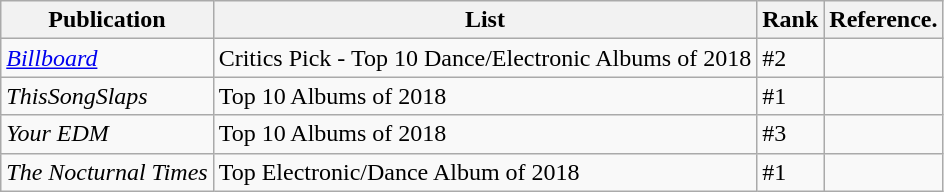<table class="wikitable">
<tr>
<th>Publication</th>
<th>List</th>
<th>Rank</th>
<th>Reference.</th>
</tr>
<tr>
<td><em><a href='#'>Billboard</a></em></td>
<td>Critics Pick - Top 10 Dance/Electronic Albums of 2018</td>
<td>#2</td>
<td></td>
</tr>
<tr>
<td><em>ThisSongSlaps</em></td>
<td>Top 10 Albums of 2018</td>
<td>#1</td>
<td></td>
</tr>
<tr>
<td><em>Your EDM</em></td>
<td>Top 10 Albums of 2018</td>
<td>#3</td>
<td></td>
</tr>
<tr>
<td><em>The Nocturnal Times</em></td>
<td>Top Electronic/Dance Album of 2018</td>
<td>#1</td>
<td></td>
</tr>
</table>
